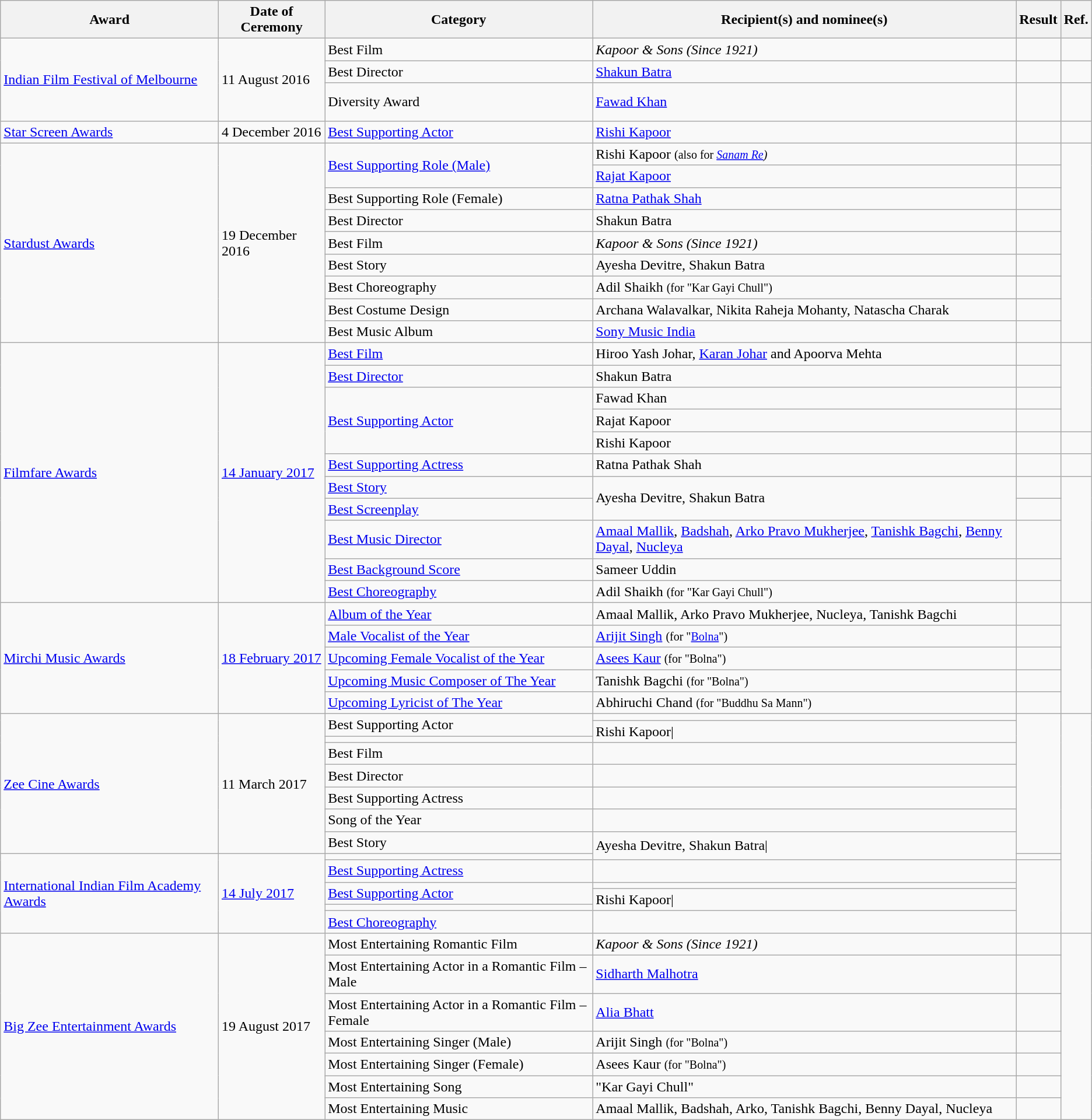<table class="wikitable sortable">
<tr>
<th>Award</th>
<th>Date of Ceremony</th>
<th>Category</th>
<th>Recipient(s) and nominee(s)</th>
<th>Result</th>
<th>Ref.</th>
</tr>
<tr>
<td rowspan="3"><a href='#'>Indian Film Festival of Melbourne</a></td>
<td rowspan="3">11 August 2016</td>
<td>Best Film</td>
<td><em>Kapoor & Sons (Since 1921)</em></td>
<td></td>
<td></td>
</tr>
<tr>
<td>Best Director</td>
<td><a href='#'>Shakun Batra</a></td>
<td></td>
<td></td>
</tr>
<tr>
<td>Diversity Award</td>
<td><a href='#'>Fawad Khan</a></td>
<td></td>
<td><br><br></td>
</tr>
<tr>
<td><a href='#'>Star Screen Awards</a></td>
<td>4 December 2016</td>
<td><a href='#'>Best Supporting Actor</a></td>
<td><a href='#'>Rishi Kapoor</a></td>
<td></td>
<td></td>
</tr>
<tr>
<td rowspan="9"><a href='#'>Stardust Awards</a></td>
<td rowspan="9">19 December 2016</td>
<td rowspan="2"><a href='#'>Best Supporting Role (Male)</a></td>
<td>Rishi Kapoor <small>(also for <em><a href='#'>Sanam Re</a>)</em></small></td>
<td></td>
<td rowspan="9"></td>
</tr>
<tr>
<td><a href='#'>Rajat Kapoor</a></td>
<td></td>
</tr>
<tr>
<td>Best Supporting Role (Female)</td>
<td><a href='#'>Ratna Pathak Shah</a></td>
<td></td>
</tr>
<tr>
<td>Best Director</td>
<td>Shakun Batra</td>
<td></td>
</tr>
<tr>
<td>Best Film</td>
<td><em>Kapoor & Sons (Since 1921)</em></td>
<td></td>
</tr>
<tr>
<td>Best Story</td>
<td>Ayesha Devitre, Shakun Batra</td>
<td></td>
</tr>
<tr>
<td>Best Choreography</td>
<td>Adil Shaikh <small>(for "Kar Gayi Chull")</small></td>
<td></td>
</tr>
<tr>
<td>Best Costume Design</td>
<td>Archana Walavalkar, Nikita Raheja Mohanty, Natascha Charak</td>
<td></td>
</tr>
<tr>
<td>Best Music Album</td>
<td><a href='#'>Sony Music India</a></td>
<td></td>
</tr>
<tr>
<td rowspan="11"><a href='#'>Filmfare Awards</a></td>
<td rowspan="11"><a href='#'>14 January 2017</a></td>
<td><a href='#'>Best Film</a></td>
<td>Hiroo Yash Johar, <a href='#'>Karan Johar</a> and Apoorva Mehta</td>
<td></td>
<td rowspan="4"></td>
</tr>
<tr>
<td><a href='#'>Best Director</a></td>
<td>Shakun Batra</td>
<td></td>
</tr>
<tr>
<td rowspan="3"><a href='#'>Best Supporting Actor</a></td>
<td>Fawad Khan</td>
<td></td>
</tr>
<tr>
<td>Rajat Kapoor</td>
<td></td>
</tr>
<tr>
<td>Rishi Kapoor</td>
<td></td>
<td></td>
</tr>
<tr>
<td><a href='#'>Best Supporting Actress</a></td>
<td>Ratna Pathak Shah</td>
<td></td>
<td></td>
</tr>
<tr>
<td><a href='#'>Best Story</a></td>
<td rowspan="2">Ayesha Devitre, Shakun Batra</td>
<td></td>
<td rowspan="5"></td>
</tr>
<tr>
<td><a href='#'>Best Screenplay</a></td>
<td></td>
</tr>
<tr>
<td><a href='#'>Best Music Director</a></td>
<td><a href='#'>Amaal Mallik</a>, <a href='#'>Badshah</a>, <a href='#'>Arko Pravo Mukherjee</a>, <a href='#'>Tanishk Bagchi</a>, <a href='#'>Benny Dayal</a>, <a href='#'>Nucleya</a></td>
<td></td>
</tr>
<tr>
<td><a href='#'>Best Background Score</a></td>
<td>Sameer Uddin</td>
<td></td>
</tr>
<tr>
<td><a href='#'>Best Choreography</a></td>
<td>Adil Shaikh <small>(for "Kar Gayi Chull")</small></td>
<td></td>
</tr>
<tr>
<td rowspan="5"><a href='#'>Mirchi Music Awards</a></td>
<td rowspan="5"><a href='#'>18 February 2017</a></td>
<td><a href='#'>Album of the Year</a></td>
<td>Amaal Mallik, Arko Pravo Mukherjee, Nucleya, Tanishk Bagchi</td>
<td></td>
<td rowspan="5"></td>
</tr>
<tr>
<td><a href='#'>Male Vocalist of the Year</a></td>
<td><a href='#'>Arijit Singh</a> <small>(for "<a href='#'>Bolna</a>")</small></td>
<td></td>
</tr>
<tr>
<td><a href='#'>Upcoming Female Vocalist of the Year</a></td>
<td><a href='#'>Asees Kaur</a> <small>(for "Bolna")</small></td>
<td></td>
</tr>
<tr>
<td><a href='#'>Upcoming Music Composer of The Year</a></td>
<td>Tanishk Bagchi <small>(for "Bolna")</small></td>
<td></td>
</tr>
<tr>
<td><a href='#'>Upcoming Lyricist of The Year</a></td>
<td>Abhiruchi Chand <small>(for "Buddhu Sa Mann")</small></td>
<td></td>
</tr>
<tr>
<td rowspan="8"><a href='#'>Zee Cine Awards</a></td>
<td rowspan="8">11 March 2017</td>
<td rowspan="2">Best Supporting Actor</td>
<td Rajat Kapoor></td>
<td rowspan="8"></td>
</tr>
<tr>
<td rowspan="2">Rishi Kapoor|</td>
</tr>
<tr>
<td Best Actor in a Comic Role></td>
</tr>
<tr>
<td>Best Film</td>
<td></td>
</tr>
<tr>
<td>Best Director</td>
<td Shakun Batra></td>
</tr>
<tr>
<td>Best Supporting Actress</td>
<td Ratna Pathak Shah></td>
</tr>
<tr>
<td>Song of the Year</td>
<td "Kar Gayi Chull"></td>
</tr>
<tr>
<td>Best Story</td>
<td rowspan="2">Ayesha Devitre, Shakun Batra|</td>
</tr>
<tr>
<td rowspan="6"><a href='#'>International Indian Film Academy Awards</a></td>
<td rowspan="6"><a href='#'>14 July 2017</a></td>
<td></td>
<td></td>
</tr>
<tr>
<td><a href='#'>Best Supporting Actress</a></td>
<td Ratna Pathak Shah></td>
<td rowspan="5"></td>
</tr>
<tr>
<td rowspan="2"><a href='#'>Best Supporting Actor</a></td>
<td Rajat Kapoor></td>
</tr>
<tr>
<td rowspan="2">Rishi Kapoor|</td>
</tr>
<tr>
<td></td>
</tr>
<tr>
<td><a href='#'>Best Choreography</a></td>
<td Adil Shaikh></td>
</tr>
<tr>
<td rowspan="7"><a href='#'>Big Zee Entertainment Awards</a></td>
<td rowspan="7">19 August 2017</td>
<td>Most Entertaining Romantic Film</td>
<td><em>Kapoor & Sons (Since 1921)</em></td>
<td></td>
<td rowspan="7"></td>
</tr>
<tr>
<td>Most Entertaining Actor in a Romantic Film – Male</td>
<td><a href='#'>Sidharth Malhotra</a></td>
<td></td>
</tr>
<tr>
<td>Most Entertaining Actor in a Romantic Film – Female</td>
<td><a href='#'>Alia Bhatt</a></td>
<td></td>
</tr>
<tr>
<td>Most Entertaining Singer (Male)</td>
<td>Arijit Singh <small>(for "Bolna")</small></td>
<td></td>
</tr>
<tr>
<td>Most Entertaining Singer (Female)</td>
<td>Asees Kaur <small>(for "Bolna")</small></td>
<td></td>
</tr>
<tr>
<td>Most Entertaining Song</td>
<td>"Kar Gayi Chull"</td>
<td></td>
</tr>
<tr>
<td>Most Entertaining Music</td>
<td>Amaal Mallik, Badshah, Arko, Tanishk Bagchi, Benny Dayal, Nucleya</td>
<td></td>
</tr>
</table>
